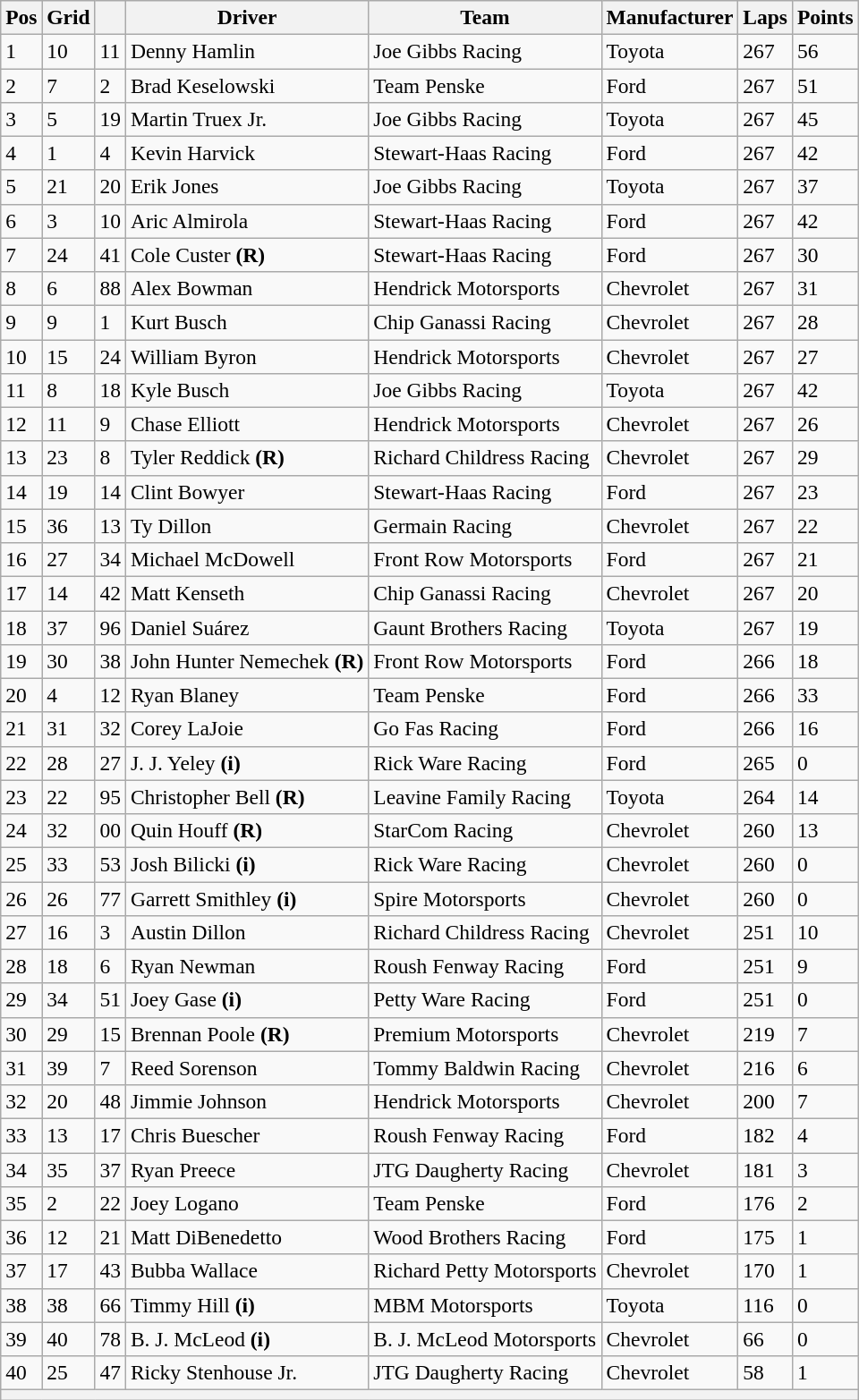<table class="wikitable" style="font-size:98%">
<tr>
<th>Pos</th>
<th>Grid</th>
<th></th>
<th>Driver</th>
<th>Team</th>
<th>Manufacturer</th>
<th>Laps</th>
<th>Points</th>
</tr>
<tr>
<td>1</td>
<td>10</td>
<td>11</td>
<td>Denny Hamlin</td>
<td>Joe Gibbs Racing</td>
<td>Toyota</td>
<td>267</td>
<td>56</td>
</tr>
<tr>
<td>2</td>
<td>7</td>
<td>2</td>
<td>Brad Keselowski</td>
<td>Team Penske</td>
<td>Ford</td>
<td>267</td>
<td>51</td>
</tr>
<tr>
<td>3</td>
<td>5</td>
<td>19</td>
<td>Martin Truex Jr.</td>
<td>Joe Gibbs Racing</td>
<td>Toyota</td>
<td>267</td>
<td>45</td>
</tr>
<tr>
<td>4</td>
<td>1</td>
<td>4</td>
<td>Kevin Harvick</td>
<td>Stewart-Haas Racing</td>
<td>Ford</td>
<td>267</td>
<td>42</td>
</tr>
<tr>
<td>5</td>
<td>21</td>
<td>20</td>
<td>Erik Jones</td>
<td>Joe Gibbs Racing</td>
<td>Toyota</td>
<td>267</td>
<td>37</td>
</tr>
<tr>
<td>6</td>
<td>3</td>
<td>10</td>
<td>Aric Almirola</td>
<td>Stewart-Haas Racing</td>
<td>Ford</td>
<td>267</td>
<td>42</td>
</tr>
<tr>
<td>7</td>
<td>24</td>
<td>41</td>
<td>Cole Custer <strong>(R)</strong></td>
<td>Stewart-Haas Racing</td>
<td>Ford</td>
<td>267</td>
<td>30</td>
</tr>
<tr>
<td>8</td>
<td>6</td>
<td>88</td>
<td>Alex Bowman</td>
<td>Hendrick Motorsports</td>
<td>Chevrolet</td>
<td>267</td>
<td>31</td>
</tr>
<tr>
<td>9</td>
<td>9</td>
<td>1</td>
<td>Kurt Busch</td>
<td>Chip Ganassi Racing</td>
<td>Chevrolet</td>
<td>267</td>
<td>28</td>
</tr>
<tr>
<td>10</td>
<td>15</td>
<td>24</td>
<td>William Byron</td>
<td>Hendrick Motorsports</td>
<td>Chevrolet</td>
<td>267</td>
<td>27</td>
</tr>
<tr>
<td>11</td>
<td>8</td>
<td>18</td>
<td>Kyle Busch</td>
<td>Joe Gibbs Racing</td>
<td>Toyota</td>
<td>267</td>
<td>42</td>
</tr>
<tr>
<td>12</td>
<td>11</td>
<td>9</td>
<td>Chase Elliott</td>
<td>Hendrick Motorsports</td>
<td>Chevrolet</td>
<td>267</td>
<td>26</td>
</tr>
<tr>
<td>13</td>
<td>23</td>
<td>8</td>
<td>Tyler Reddick <strong>(R)</strong></td>
<td>Richard Childress Racing</td>
<td>Chevrolet</td>
<td>267</td>
<td>29</td>
</tr>
<tr>
<td>14</td>
<td>19</td>
<td>14</td>
<td>Clint Bowyer</td>
<td>Stewart-Haas Racing</td>
<td>Ford</td>
<td>267</td>
<td>23</td>
</tr>
<tr>
<td>15</td>
<td>36</td>
<td>13</td>
<td>Ty Dillon</td>
<td>Germain Racing</td>
<td>Chevrolet</td>
<td>267</td>
<td>22</td>
</tr>
<tr>
<td>16</td>
<td>27</td>
<td>34</td>
<td>Michael McDowell</td>
<td>Front Row Motorsports</td>
<td>Ford</td>
<td>267</td>
<td>21</td>
</tr>
<tr>
<td>17</td>
<td>14</td>
<td>42</td>
<td>Matt Kenseth</td>
<td>Chip Ganassi Racing</td>
<td>Chevrolet</td>
<td>267</td>
<td>20</td>
</tr>
<tr>
<td>18</td>
<td>37</td>
<td>96</td>
<td>Daniel Suárez</td>
<td>Gaunt Brothers Racing</td>
<td>Toyota</td>
<td>267</td>
<td>19</td>
</tr>
<tr>
<td>19</td>
<td>30</td>
<td>38</td>
<td>John Hunter Nemechek <strong>(R)</strong></td>
<td>Front Row Motorsports</td>
<td>Ford</td>
<td>266</td>
<td>18</td>
</tr>
<tr>
<td>20</td>
<td>4</td>
<td>12</td>
<td>Ryan Blaney</td>
<td>Team Penske</td>
<td>Ford</td>
<td>266</td>
<td>33</td>
</tr>
<tr>
<td>21</td>
<td>31</td>
<td>32</td>
<td>Corey LaJoie</td>
<td>Go Fas Racing</td>
<td>Ford</td>
<td>266</td>
<td>16</td>
</tr>
<tr>
<td>22</td>
<td>28</td>
<td>27</td>
<td>J. J. Yeley <strong>(i)</strong></td>
<td>Rick Ware Racing</td>
<td>Ford</td>
<td>265</td>
<td>0</td>
</tr>
<tr>
<td>23</td>
<td>22</td>
<td>95</td>
<td>Christopher Bell <strong>(R)</strong></td>
<td>Leavine Family Racing</td>
<td>Toyota</td>
<td>264</td>
<td>14</td>
</tr>
<tr>
<td>24</td>
<td>32</td>
<td>00</td>
<td>Quin Houff <strong>(R)</strong></td>
<td>StarCom Racing</td>
<td>Chevrolet</td>
<td>260</td>
<td>13</td>
</tr>
<tr>
<td>25</td>
<td>33</td>
<td>53</td>
<td>Josh Bilicki <strong>(i)</strong></td>
<td>Rick Ware Racing</td>
<td>Chevrolet</td>
<td>260</td>
<td>0</td>
</tr>
<tr>
<td>26</td>
<td>26</td>
<td>77</td>
<td>Garrett Smithley <strong>(i)</strong></td>
<td>Spire Motorsports</td>
<td>Chevrolet</td>
<td>260</td>
<td>0</td>
</tr>
<tr>
<td>27</td>
<td>16</td>
<td>3</td>
<td>Austin Dillon</td>
<td>Richard Childress Racing</td>
<td>Chevrolet</td>
<td>251</td>
<td>10</td>
</tr>
<tr>
<td>28</td>
<td>18</td>
<td>6</td>
<td>Ryan Newman</td>
<td>Roush Fenway Racing</td>
<td>Ford</td>
<td>251</td>
<td>9</td>
</tr>
<tr>
<td>29</td>
<td>34</td>
<td>51</td>
<td>Joey Gase <strong>(i)</strong></td>
<td>Petty Ware Racing</td>
<td>Ford</td>
<td>251</td>
<td>0</td>
</tr>
<tr>
<td>30</td>
<td>29</td>
<td>15</td>
<td>Brennan Poole <strong>(R)</strong></td>
<td>Premium Motorsports</td>
<td>Chevrolet</td>
<td>219</td>
<td>7</td>
</tr>
<tr>
<td>31</td>
<td>39</td>
<td>7</td>
<td>Reed Sorenson</td>
<td>Tommy Baldwin Racing</td>
<td>Chevrolet</td>
<td>216</td>
<td>6</td>
</tr>
<tr>
<td>32</td>
<td>20</td>
<td>48</td>
<td>Jimmie Johnson</td>
<td>Hendrick Motorsports</td>
<td>Chevrolet</td>
<td>200</td>
<td>7</td>
</tr>
<tr>
<td>33</td>
<td>13</td>
<td>17</td>
<td>Chris Buescher</td>
<td>Roush Fenway Racing</td>
<td>Ford</td>
<td>182</td>
<td>4</td>
</tr>
<tr>
<td>34</td>
<td>35</td>
<td>37</td>
<td>Ryan Preece</td>
<td>JTG Daugherty Racing</td>
<td>Chevrolet</td>
<td>181</td>
<td>3</td>
</tr>
<tr>
<td>35</td>
<td>2</td>
<td>22</td>
<td>Joey Logano</td>
<td>Team Penske</td>
<td>Ford</td>
<td>176</td>
<td>2</td>
</tr>
<tr>
<td>36</td>
<td>12</td>
<td>21</td>
<td>Matt DiBenedetto</td>
<td>Wood Brothers Racing</td>
<td>Ford</td>
<td>175</td>
<td>1</td>
</tr>
<tr>
<td>37</td>
<td>17</td>
<td>43</td>
<td>Bubba Wallace</td>
<td>Richard Petty Motorsports</td>
<td>Chevrolet</td>
<td>170</td>
<td>1</td>
</tr>
<tr>
<td>38</td>
<td>38</td>
<td>66</td>
<td>Timmy Hill <strong>(i)</strong></td>
<td>MBM Motorsports</td>
<td>Toyota</td>
<td>116</td>
<td>0</td>
</tr>
<tr>
<td>39</td>
<td>40</td>
<td>78</td>
<td>B. J. McLeod <strong>(i)</strong></td>
<td>B. J. McLeod Motorsports</td>
<td>Chevrolet</td>
<td>66</td>
<td>0</td>
</tr>
<tr>
<td>40</td>
<td>25</td>
<td>47</td>
<td>Ricky Stenhouse Jr.</td>
<td>JTG Daugherty Racing</td>
<td>Chevrolet</td>
<td>58</td>
<td>1</td>
</tr>
<tr>
<th colspan="8"></th>
</tr>
</table>
